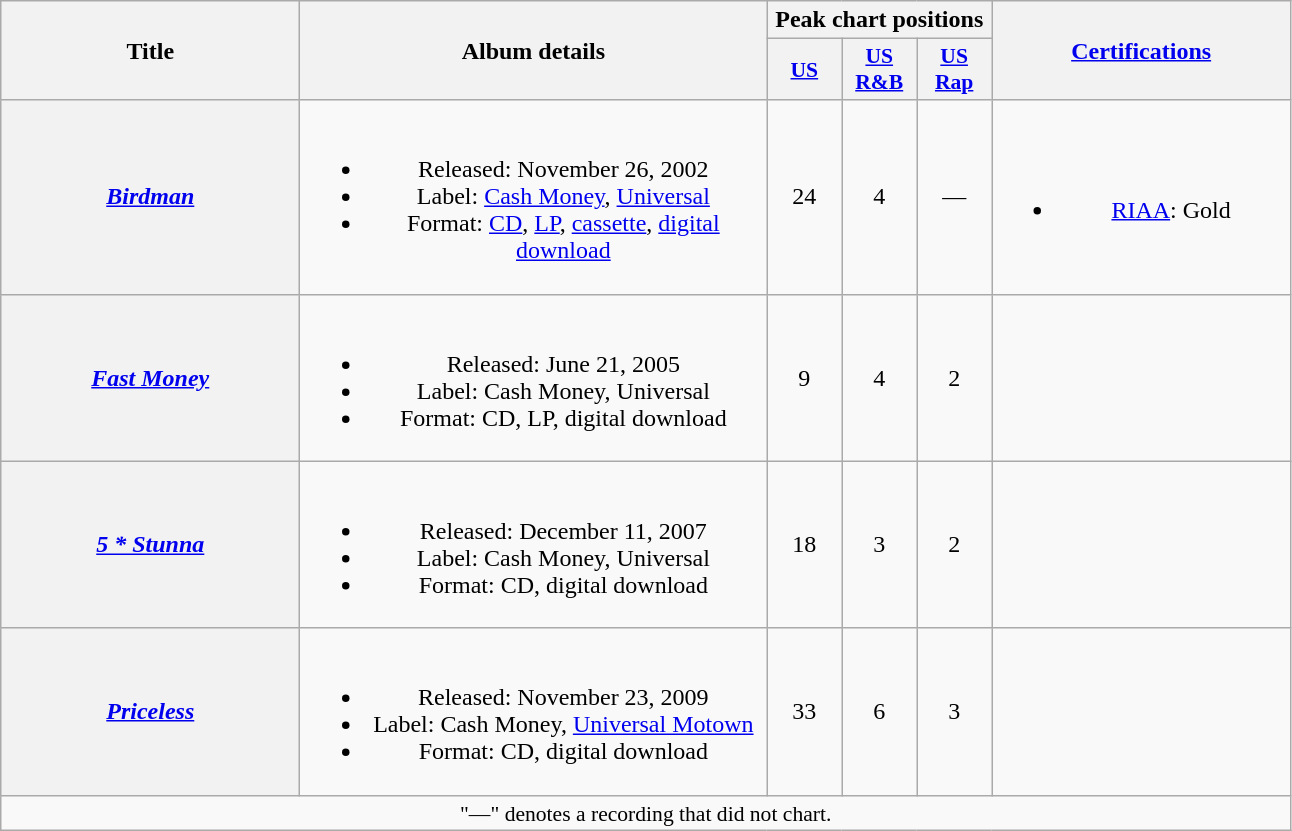<table class="wikitable plainrowheaders" style="text-align:center;">
<tr>
<th scope="col" rowspan="2" style="width:12em;">Title</th>
<th scope="col" rowspan="2" style="width:19em;">Album details</th>
<th scope="col" colspan="3">Peak chart positions</th>
<th scope="col" rowspan="2" style="width:12em;"><a href='#'>Certifications</a></th>
</tr>
<tr>
<th scope="col" style="width:3em;font-size:90%;"><a href='#'>US</a><br></th>
<th scope="col" style="width:3em;font-size:90%;"><a href='#'>US<br>R&B</a><br></th>
<th scope="col" style="width:3em;font-size:90%;"><a href='#'>US<br>Rap</a><br></th>
</tr>
<tr>
<th scope="row"><em><a href='#'>Birdman</a></em></th>
<td><br><ul><li>Released: November 26, 2002</li><li>Label: <a href='#'>Cash Money</a>, <a href='#'>Universal</a></li><li>Format: <a href='#'>CD</a>, <a href='#'>LP</a>, <a href='#'>cassette</a>, <a href='#'>digital download</a></li></ul></td>
<td>24</td>
<td>4</td>
<td>—</td>
<td><br><ul><li><a href='#'>RIAA</a>: Gold</li></ul></td>
</tr>
<tr>
<th scope="row"><em><a href='#'>Fast Money</a></em></th>
<td><br><ul><li>Released: June 21, 2005</li><li>Label: Cash Money, Universal</li><li>Format: CD, LP, digital download</li></ul></td>
<td>9</td>
<td>4</td>
<td>2</td>
<td></td>
</tr>
<tr>
<th scope="row"><em><a href='#'>5 * Stunna</a></em></th>
<td><br><ul><li>Released: December 11, 2007</li><li>Label: Cash Money, Universal</li><li>Format: CD, digital download</li></ul></td>
<td>18</td>
<td>3</td>
<td>2</td>
<td></td>
</tr>
<tr>
<th scope="row"><em><a href='#'>Priceless</a></em></th>
<td><br><ul><li>Released: November 23, 2009</li><li>Label: Cash Money, <a href='#'>Universal Motown</a></li><li>Format: CD, digital download</li></ul></td>
<td>33</td>
<td>6</td>
<td>3</td>
<td></td>
</tr>
<tr>
<td colspan="7" style="font-size:90%">"—" denotes a recording that did not chart.</td>
</tr>
</table>
